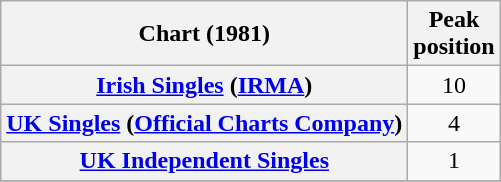<table class="wikitable sortable plainrowheaders" style="text-align:center">
<tr>
<th scope="col">Chart (1981)</th>
<th scope="col">Peak<br>position</th>
</tr>
<tr>
<th scope="row"><a href='#'>Irish Singles</a> (<a href='#'>IRMA</a>)</th>
<td>10</td>
</tr>
<tr>
<th scope="row"><a href='#'>UK Singles</a> (<a href='#'>Official Charts Company</a>)</th>
<td>4</td>
</tr>
<tr>
<th scope="row"><a href='#'>UK Independent Singles</a></th>
<td>1</td>
</tr>
<tr>
</tr>
</table>
